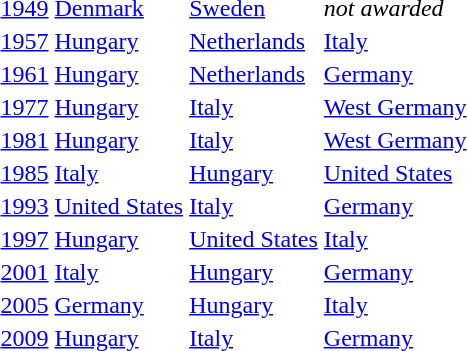<table>
<tr>
<td><a href='#'>1949</a></td>
<td><a href='#'>Denmark</a></td>
<td><a href='#'>Sweden</a></td>
<td><em>not awarded</em></td>
</tr>
<tr>
<td><a href='#'>1957</a></td>
<td><a href='#'>Hungary</a></td>
<td><a href='#'>Netherlands</a></td>
<td><a href='#'>Italy</a></td>
</tr>
<tr>
<td><a href='#'>1961</a></td>
<td><a href='#'>Hungary</a></td>
<td><a href='#'>Netherlands</a></td>
<td><a href='#'>Germany</a></td>
</tr>
<tr>
<td><a href='#'>1977</a></td>
<td><a href='#'>Hungary</a></td>
<td><a href='#'>Italy</a></td>
<td><a href='#'>West Germany</a></td>
</tr>
<tr>
<td><a href='#'>1981</a></td>
<td><a href='#'>Hungary</a></td>
<td><a href='#'>Italy</a></td>
<td><a href='#'>West Germany</a></td>
</tr>
<tr>
<td><a href='#'>1985</a></td>
<td><a href='#'>Italy</a></td>
<td><a href='#'>Hungary</a></td>
<td><a href='#'>United States</a></td>
</tr>
<tr>
<td><a href='#'>1993</a></td>
<td><a href='#'>United States</a></td>
<td><a href='#'>Italy</a></td>
<td><a href='#'>Germany</a></td>
</tr>
<tr>
<td><a href='#'>1997</a></td>
<td><a href='#'>Hungary</a></td>
<td><a href='#'>United States</a></td>
<td><a href='#'>Italy</a></td>
</tr>
<tr>
<td><a href='#'>2001</a></td>
<td><a href='#'>Italy</a></td>
<td><a href='#'>Hungary</a></td>
<td><a href='#'>Germany</a></td>
</tr>
<tr>
<td><a href='#'>2005</a></td>
<td><a href='#'>Germany</a></td>
<td><a href='#'>Hungary</a></td>
<td><a href='#'>Italy</a></td>
</tr>
<tr>
<td><a href='#'>2009</a></td>
<td><a href='#'>Hungary</a></td>
<td><a href='#'>Italy</a></td>
<td><a href='#'>Germany</a></td>
</tr>
</table>
